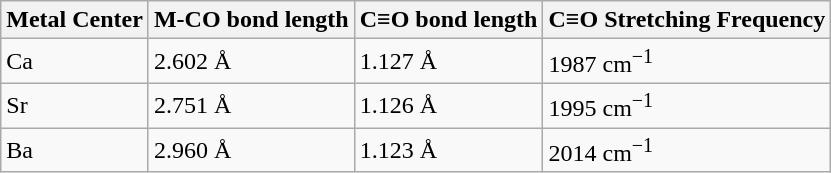<table class="wikitable">
<tr>
<th>Metal Center</th>
<th>M-CO bond length</th>
<th>C≡O bond length</th>
<th>C≡O Stretching Frequency</th>
</tr>
<tr>
<td>Ca</td>
<td>2.602 Å</td>
<td>1.127 Å</td>
<td>1987 cm<sup>−1</sup></td>
</tr>
<tr>
<td>Sr</td>
<td>2.751 Å</td>
<td>1.126 Å</td>
<td>1995 cm<sup>−1</sup></td>
</tr>
<tr>
<td>Ba</td>
<td>2.960 Å</td>
<td>1.123 Å</td>
<td>2014 cm<sup>−1</sup></td>
</tr>
</table>
